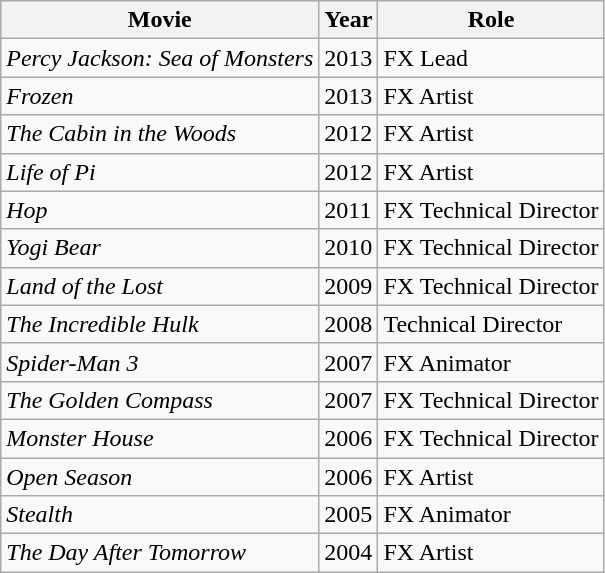<table class="wikitable sortable">
<tr>
<th>Movie</th>
<th>Year</th>
<th>Role</th>
</tr>
<tr>
<td><em>Percy Jackson: Sea of Monsters</em></td>
<td>2013</td>
<td>FX Lead</td>
</tr>
<tr>
<td><em>Frozen</em></td>
<td>2013</td>
<td>FX Artist</td>
</tr>
<tr>
<td><em>The Cabin in the Woods</em></td>
<td>2012</td>
<td>FX Artist</td>
</tr>
<tr>
<td><em>Life of Pi</em></td>
<td>2012</td>
<td>FX Artist</td>
</tr>
<tr>
<td><em>Hop</em></td>
<td>2011</td>
<td>FX Technical Director</td>
</tr>
<tr>
<td><em>Yogi Bear</em></td>
<td>2010</td>
<td>FX Technical Director</td>
</tr>
<tr>
<td><em>Land of the Lost</em></td>
<td>2009</td>
<td>FX Technical Director</td>
</tr>
<tr>
<td><em>The Incredible Hulk</em></td>
<td>2008</td>
<td>Technical Director</td>
</tr>
<tr>
<td><em>Spider-Man 3</em></td>
<td>2007</td>
<td>FX Animator</td>
</tr>
<tr>
<td><em>The Golden Compass</em></td>
<td>2007</td>
<td>FX Technical Director</td>
</tr>
<tr>
<td><em>Monster House</em></td>
<td>2006</td>
<td>FX Technical Director</td>
</tr>
<tr>
<td><em>Open Season</em></td>
<td>2006</td>
<td>FX Artist</td>
</tr>
<tr>
<td><em>Stealth</em></td>
<td>2005</td>
<td>FX Animator</td>
</tr>
<tr>
<td><em>The Day After Tomorrow</em></td>
<td>2004</td>
<td>FX Artist</td>
</tr>
</table>
